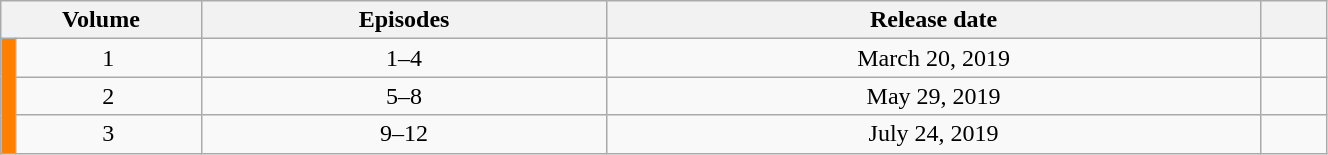<table class="wikitable" style="text-align: center; width: 70%;">
<tr>
<th colspan="2" width="15%">Volume</th>
<th>Episodes</th>
<th>Release date</th>
<th width="5%"></th>
</tr>
<tr>
<td rowspan="3" width="1%" style="background: #FF8000"></td>
<td>1</td>
<td>1–4</td>
<td>March 20, 2019</td>
<td></td>
</tr>
<tr>
<td>2</td>
<td>5–8</td>
<td>May 29, 2019</td>
<td></td>
</tr>
<tr>
<td>3</td>
<td>9–12</td>
<td>July 24, 2019</td>
<td></td>
</tr>
</table>
